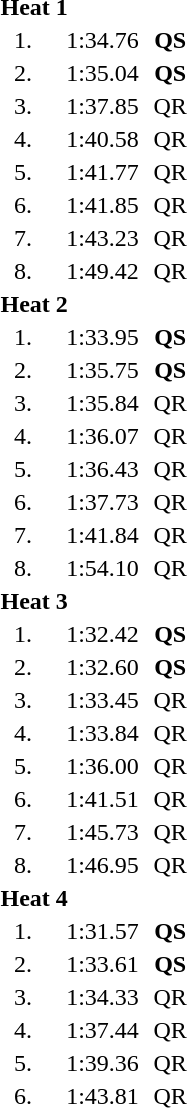<table style="text-align:center">
<tr>
<td colspan=4 align=left><strong>Heat 1</strong></td>
</tr>
<tr>
<td width=30>1.</td>
<td align=left></td>
<td width=60>1:34.76</td>
<td><strong>QS</strong></td>
</tr>
<tr>
<td>2.</td>
<td align=left></td>
<td>1:35.04</td>
<td><strong>QS</strong></td>
</tr>
<tr>
<td>3.</td>
<td align=left></td>
<td>1:37.85</td>
<td>QR</td>
</tr>
<tr>
<td>4.</td>
<td align=left></td>
<td>1:40.58</td>
<td>QR</td>
</tr>
<tr>
<td>5.</td>
<td align=left></td>
<td>1:41.77</td>
<td>QR</td>
</tr>
<tr>
<td>6.</td>
<td align=left></td>
<td>1:41.85</td>
<td>QR</td>
</tr>
<tr>
<td>7.</td>
<td align=left></td>
<td>1:43.23</td>
<td>QR</td>
</tr>
<tr>
<td>8.</td>
<td align=left></td>
<td>1:49.42</td>
<td>QR</td>
</tr>
<tr>
<td colspan=4 align=left><strong>Heat 2</strong></td>
</tr>
<tr>
<td>1.</td>
<td align=left></td>
<td>1:33.95</td>
<td><strong>QS</strong></td>
</tr>
<tr>
<td>2.</td>
<td align=left></td>
<td>1:35.75</td>
<td><strong>QS</strong></td>
</tr>
<tr>
<td>3.</td>
<td align=left></td>
<td>1:35.84</td>
<td>QR</td>
</tr>
<tr>
<td>4.</td>
<td align=left></td>
<td>1:36.07</td>
<td>QR</td>
</tr>
<tr>
<td>5.</td>
<td align=left></td>
<td>1:36.43</td>
<td>QR</td>
</tr>
<tr>
<td>6.</td>
<td align=left></td>
<td>1:37.73</td>
<td>QR</td>
</tr>
<tr>
<td>7.</td>
<td align=left></td>
<td>1:41.84</td>
<td>QR</td>
</tr>
<tr>
<td>8.</td>
<td align=left></td>
<td>1:54.10</td>
<td>QR</td>
</tr>
<tr>
<td colspan=4 align=left><strong>Heat 3</strong></td>
</tr>
<tr>
<td>1.</td>
<td align=left></td>
<td>1:32.42</td>
<td><strong>QS</strong></td>
</tr>
<tr>
<td>2.</td>
<td align=left></td>
<td>1:32.60</td>
<td><strong>QS</strong></td>
</tr>
<tr>
<td>3.</td>
<td align=left></td>
<td>1:33.45</td>
<td>QR</td>
</tr>
<tr>
<td>4.</td>
<td align=left></td>
<td>1:33.84</td>
<td>QR</td>
</tr>
<tr>
<td>5.</td>
<td align=left></td>
<td>1:36.00</td>
<td>QR</td>
</tr>
<tr>
<td>6.</td>
<td align=left></td>
<td>1:41.51</td>
<td>QR</td>
</tr>
<tr>
<td>7.</td>
<td align=left></td>
<td>1:45.73</td>
<td>QR</td>
</tr>
<tr>
<td>8.</td>
<td align=left></td>
<td>1:46.95</td>
<td>QR</td>
</tr>
<tr>
<td colspan=4 align=left><strong>Heat 4</strong></td>
</tr>
<tr>
<td>1.</td>
<td align=left></td>
<td>1:31.57</td>
<td><strong>QS</strong></td>
</tr>
<tr>
<td>2.</td>
<td align=left></td>
<td>1:33.61</td>
<td><strong>QS</strong></td>
</tr>
<tr>
<td>3.</td>
<td align=left></td>
<td>1:34.33</td>
<td>QR</td>
</tr>
<tr>
<td>4.</td>
<td align=left></td>
<td>1:37.44</td>
<td>QR</td>
</tr>
<tr>
<td>5.</td>
<td align=left></td>
<td>1:39.36</td>
<td>QR</td>
</tr>
<tr>
<td>6.</td>
<td align=left></td>
<td>1:43.81</td>
<td>QR</td>
</tr>
</table>
